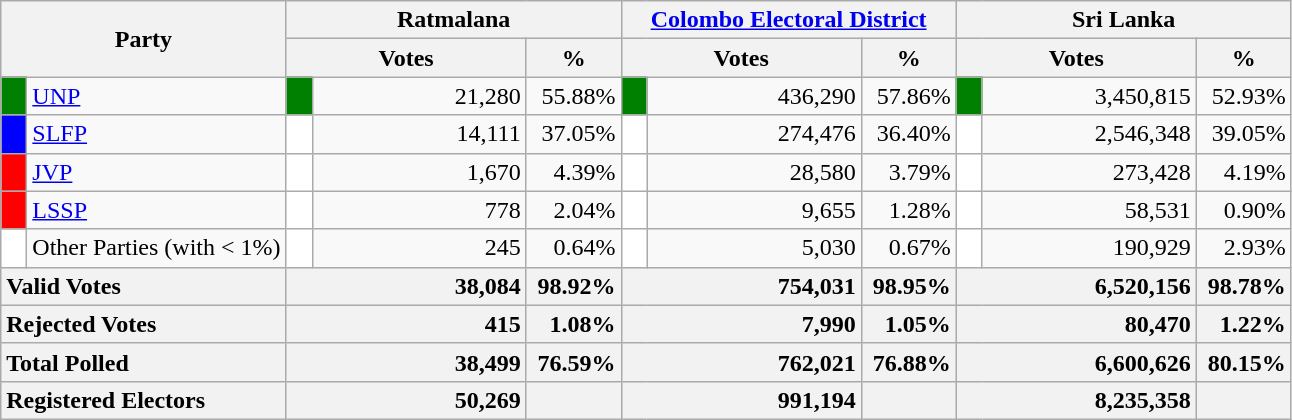<table class="wikitable">
<tr>
<th colspan="2" width="144px"rowspan="2">Party</th>
<th colspan="3" width="216px">Ratmalana</th>
<th colspan="3" width="216px"><a href='#'>Colombo Electoral District</a></th>
<th colspan="3" width="216px">Sri Lanka</th>
</tr>
<tr>
<th colspan="2" width="144px">Votes</th>
<th>%</th>
<th colspan="2" width="144px">Votes</th>
<th>%</th>
<th colspan="2" width="144px">Votes</th>
<th>%</th>
</tr>
<tr>
<td style="background-color:green;" width="10px"></td>
<td style="text-align:left;"><a href='#'>UNP</a></td>
<td style="background-color:green;" width="10px"></td>
<td style="text-align:right;">21,280</td>
<td style="text-align:right;">55.88%</td>
<td style="background-color:green;" width="10px"></td>
<td style="text-align:right;">436,290</td>
<td style="text-align:right;">57.86%</td>
<td style="background-color:green;" width="10px"></td>
<td style="text-align:right;">3,450,815</td>
<td style="text-align:right;">52.93%</td>
</tr>
<tr>
<td style="background-color:blue;" width="10px"></td>
<td style="text-align:left;"><a href='#'>SLFP</a></td>
<td style="background-color:white;" width="10px"></td>
<td style="text-align:right;">14,111</td>
<td style="text-align:right;">37.05%</td>
<td style="background-color:white;" width="10px"></td>
<td style="text-align:right;">274,476</td>
<td style="text-align:right;">36.40%</td>
<td style="background-color:white;" width="10px"></td>
<td style="text-align:right;">2,546,348</td>
<td style="text-align:right;">39.05%</td>
</tr>
<tr>
<td style="background-color:red;" width="10px"></td>
<td style="text-align:left;"><a href='#'>JVP</a></td>
<td style="background-color:white;" width="10px"></td>
<td style="text-align:right;">1,670</td>
<td style="text-align:right;">4.39%</td>
<td style="background-color:white;" width="10px"></td>
<td style="text-align:right;">28,580</td>
<td style="text-align:right;">3.79%</td>
<td style="background-color:white;" width="10px"></td>
<td style="text-align:right;">273,428</td>
<td style="text-align:right;">4.19%</td>
</tr>
<tr>
<td style="background-color:red;" width="10px"></td>
<td style="text-align:left;"><a href='#'>LSSP</a></td>
<td style="background-color:white;" width="10px"></td>
<td style="text-align:right;">778</td>
<td style="text-align:right;">2.04%</td>
<td style="background-color:white;" width="10px"></td>
<td style="text-align:right;">9,655</td>
<td style="text-align:right;">1.28%</td>
<td style="background-color:white;" width="10px"></td>
<td style="text-align:right;">58,531</td>
<td style="text-align:right;">0.90%</td>
</tr>
<tr>
<td style="background-color:white;" width="10px"></td>
<td style="text-align:left;">Other Parties (with < 1%)</td>
<td style="background-color:white;" width="10px"></td>
<td style="text-align:right;">245</td>
<td style="text-align:right;">0.64%</td>
<td style="background-color:white;" width="10px"></td>
<td style="text-align:right;">5,030</td>
<td style="text-align:right;">0.67%</td>
<td style="background-color:white;" width="10px"></td>
<td style="text-align:right;">190,929</td>
<td style="text-align:right;">2.93%</td>
</tr>
<tr>
<th colspan="2" width="144px"style="text-align:left;">Valid Votes</th>
<th style="text-align:right;"colspan="2" width="144px">38,084</th>
<th style="text-align:right;">98.92%</th>
<th style="text-align:right;"colspan="2" width="144px">754,031</th>
<th style="text-align:right;">98.95%</th>
<th style="text-align:right;"colspan="2" width="144px">6,520,156</th>
<th style="text-align:right;">98.78%</th>
</tr>
<tr>
<th colspan="2" width="144px"style="text-align:left;">Rejected Votes</th>
<th style="text-align:right;"colspan="2" width="144px">415</th>
<th style="text-align:right;">1.08%</th>
<th style="text-align:right;"colspan="2" width="144px">7,990</th>
<th style="text-align:right;">1.05%</th>
<th style="text-align:right;"colspan="2" width="144px">80,470</th>
<th style="text-align:right;">1.22%</th>
</tr>
<tr>
<th colspan="2" width="144px"style="text-align:left;">Total Polled</th>
<th style="text-align:right;"colspan="2" width="144px">38,499</th>
<th style="text-align:right;">76.59%</th>
<th style="text-align:right;"colspan="2" width="144px">762,021</th>
<th style="text-align:right;">76.88%</th>
<th style="text-align:right;"colspan="2" width="144px">6,600,626</th>
<th style="text-align:right;">80.15%</th>
</tr>
<tr>
<th colspan="2" width="144px"style="text-align:left;">Registered Electors</th>
<th style="text-align:right;"colspan="2" width="144px">50,269</th>
<th></th>
<th style="text-align:right;"colspan="2" width="144px">991,194</th>
<th></th>
<th style="text-align:right;"colspan="2" width="144px">8,235,358</th>
<th></th>
</tr>
</table>
